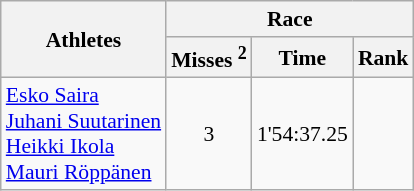<table class="wikitable" border="1" style="font-size:90%">
<tr>
<th rowspan=2>Athletes</th>
<th colspan=3>Race</th>
</tr>
<tr>
<th>Misses <sup>2</sup></th>
<th>Time</th>
<th>Rank</th>
</tr>
<tr>
<td><a href='#'>Esko Saira</a><br><a href='#'>Juhani Suutarinen</a><br><a href='#'>Heikki Ikola</a><br><a href='#'>Mauri Röppänen</a></td>
<td align=center>3</td>
<td align=center>1'54:37.25</td>
<td align=center></td>
</tr>
</table>
